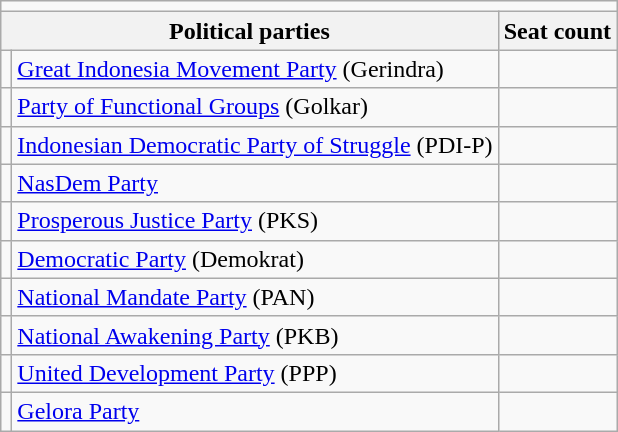<table class="wikitable">
<tr>
<td colspan="4"></td>
</tr>
<tr>
<th colspan="2">Political parties</th>
<th>Seat count</th>
</tr>
<tr>
<td bgcolor=></td>
<td><a href='#'>Great Indonesia Movement Party</a> (Gerindra)</td>
<td></td>
</tr>
<tr>
<td bgcolor=></td>
<td><a href='#'>Party of Functional Groups</a> (Golkar)</td>
<td></td>
</tr>
<tr>
<td bgcolor=></td>
<td><a href='#'>Indonesian Democratic Party of Struggle</a> (PDI-P)</td>
<td></td>
</tr>
<tr>
<td bgcolor=></td>
<td><a href='#'>NasDem Party</a></td>
<td></td>
</tr>
<tr>
<td bgcolor=></td>
<td><a href='#'>Prosperous Justice Party</a> (PKS)</td>
<td></td>
</tr>
<tr>
<td bgcolor=></td>
<td><a href='#'>Democratic Party</a> (Demokrat)</td>
<td></td>
</tr>
<tr>
<td bgcolor=></td>
<td><a href='#'>National Mandate Party</a> (PAN)</td>
<td></td>
</tr>
<tr>
<td bgcolor=></td>
<td><a href='#'>National Awakening Party</a> (PKB)</td>
<td></td>
</tr>
<tr>
<td bgcolor=></td>
<td><a href='#'>United Development Party</a> (PPP)</td>
<td></td>
</tr>
<tr>
<td bgcolor=></td>
<td><a href='#'>Gelora Party</a></td>
<td></td>
</tr>
</table>
